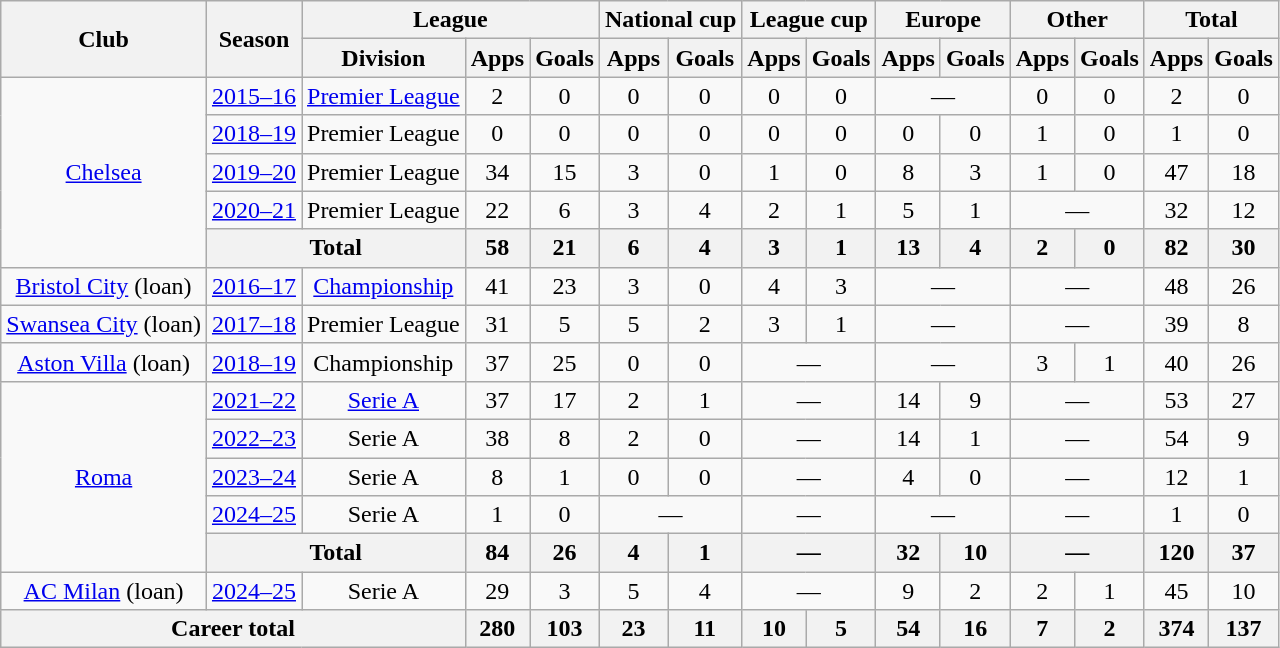<table class="wikitable" style="text-align: center;">
<tr>
<th rowspan="2">Club</th>
<th rowspan="2">Season</th>
<th colspan="3">League</th>
<th colspan="2">National cup</th>
<th colspan="2">League cup</th>
<th colspan="2">Europe</th>
<th colspan="2">Other</th>
<th colspan="2">Total</th>
</tr>
<tr>
<th>Division</th>
<th>Apps</th>
<th>Goals</th>
<th>Apps</th>
<th>Goals</th>
<th>Apps</th>
<th>Goals</th>
<th>Apps</th>
<th>Goals</th>
<th>Apps</th>
<th>Goals</th>
<th>Apps</th>
<th>Goals</th>
</tr>
<tr>
<td rowspan="5"><a href='#'>Chelsea</a></td>
<td><a href='#'>2015–16</a></td>
<td><a href='#'>Premier League</a></td>
<td>2</td>
<td>0</td>
<td>0</td>
<td>0</td>
<td>0</td>
<td>0</td>
<td colspan="2">—</td>
<td>0</td>
<td>0</td>
<td>2</td>
<td>0</td>
</tr>
<tr>
<td><a href='#'>2018–19</a></td>
<td>Premier League</td>
<td>0</td>
<td>0</td>
<td>0</td>
<td>0</td>
<td>0</td>
<td>0</td>
<td>0</td>
<td>0</td>
<td>1</td>
<td>0</td>
<td>1</td>
<td>0</td>
</tr>
<tr>
<td><a href='#'>2019–20</a></td>
<td>Premier League</td>
<td>34</td>
<td>15</td>
<td>3</td>
<td>0</td>
<td>1</td>
<td>0</td>
<td>8</td>
<td>3</td>
<td>1</td>
<td>0</td>
<td>47</td>
<td>18</td>
</tr>
<tr>
<td><a href='#'>2020–21</a></td>
<td>Premier League</td>
<td>22</td>
<td>6</td>
<td>3</td>
<td>4</td>
<td>2</td>
<td>1</td>
<td>5</td>
<td>1</td>
<td colspan="2">—</td>
<td>32</td>
<td>12</td>
</tr>
<tr>
<th colspan="2">Total</th>
<th>58</th>
<th>21</th>
<th>6</th>
<th>4</th>
<th>3</th>
<th>1</th>
<th>13</th>
<th>4</th>
<th>2</th>
<th>0</th>
<th>82</th>
<th>30</th>
</tr>
<tr>
<td><a href='#'>Bristol City</a> (loan)</td>
<td><a href='#'>2016–17</a></td>
<td><a href='#'>Championship</a></td>
<td>41</td>
<td>23</td>
<td>3</td>
<td>0</td>
<td>4</td>
<td>3</td>
<td colspan="2">—</td>
<td colspan="2">—</td>
<td>48</td>
<td>26</td>
</tr>
<tr>
<td><a href='#'>Swansea City</a> (loan)</td>
<td><a href='#'>2017–18</a></td>
<td>Premier League</td>
<td>31</td>
<td>5</td>
<td>5</td>
<td>2</td>
<td>3</td>
<td>1</td>
<td colspan="2">—</td>
<td colspan="2">—</td>
<td>39</td>
<td>8</td>
</tr>
<tr>
<td><a href='#'>Aston Villa</a> (loan)</td>
<td><a href='#'>2018–19</a></td>
<td>Championship</td>
<td>37</td>
<td>25</td>
<td>0</td>
<td>0</td>
<td colspan="2">—</td>
<td colspan="2">—</td>
<td>3</td>
<td>1</td>
<td>40</td>
<td>26</td>
</tr>
<tr>
<td rowspan="5"><a href='#'>Roma</a></td>
<td><a href='#'>2021–22</a></td>
<td><a href='#'>Serie A</a></td>
<td>37</td>
<td>17</td>
<td>2</td>
<td>1</td>
<td colspan="2">—</td>
<td>14</td>
<td>9</td>
<td colspan="2">—</td>
<td>53</td>
<td>27</td>
</tr>
<tr>
<td><a href='#'>2022–23</a></td>
<td>Serie A</td>
<td>38</td>
<td>8</td>
<td>2</td>
<td>0</td>
<td colspan="2">—</td>
<td>14</td>
<td>1</td>
<td colspan="2">—</td>
<td>54</td>
<td>9</td>
</tr>
<tr>
<td><a href='#'>2023–24</a></td>
<td>Serie A</td>
<td>8</td>
<td>1</td>
<td>0</td>
<td>0</td>
<td colspan="2">—</td>
<td>4</td>
<td>0</td>
<td colspan="2">—</td>
<td>12</td>
<td>1</td>
</tr>
<tr>
<td><a href='#'>2024–25</a></td>
<td>Serie A</td>
<td>1</td>
<td>0</td>
<td colspan="2">—</td>
<td colspan="2">—</td>
<td colspan="2">—</td>
<td colspan="2">—</td>
<td>1</td>
<td>0</td>
</tr>
<tr>
<th colspan="2">Total</th>
<th>84</th>
<th>26</th>
<th>4</th>
<th>1</th>
<th colspan="2">—</th>
<th>32</th>
<th>10</th>
<th colspan="2">—</th>
<th>120</th>
<th>37</th>
</tr>
<tr>
<td><a href='#'>AC Milan</a> (loan)</td>
<td><a href='#'>2024–25</a></td>
<td>Serie A</td>
<td>29</td>
<td>3</td>
<td>5</td>
<td>4</td>
<td colspan="2">—</td>
<td>9</td>
<td>2</td>
<td>2</td>
<td>1</td>
<td>45</td>
<td>10</td>
</tr>
<tr>
<th colspan="3">Career total</th>
<th>280</th>
<th>103</th>
<th>23</th>
<th>11</th>
<th>10</th>
<th>5</th>
<th>54</th>
<th>16</th>
<th>7</th>
<th>2</th>
<th>374</th>
<th>137</th>
</tr>
</table>
